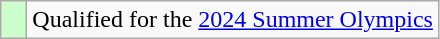<table class="wikitable" style="text-align: left;">
<tr>
<td width=10px bgcolor=#ccffcc></td>
<td>Qualified for the <a href='#'>2024 Summer Olympics</a></td>
</tr>
</table>
